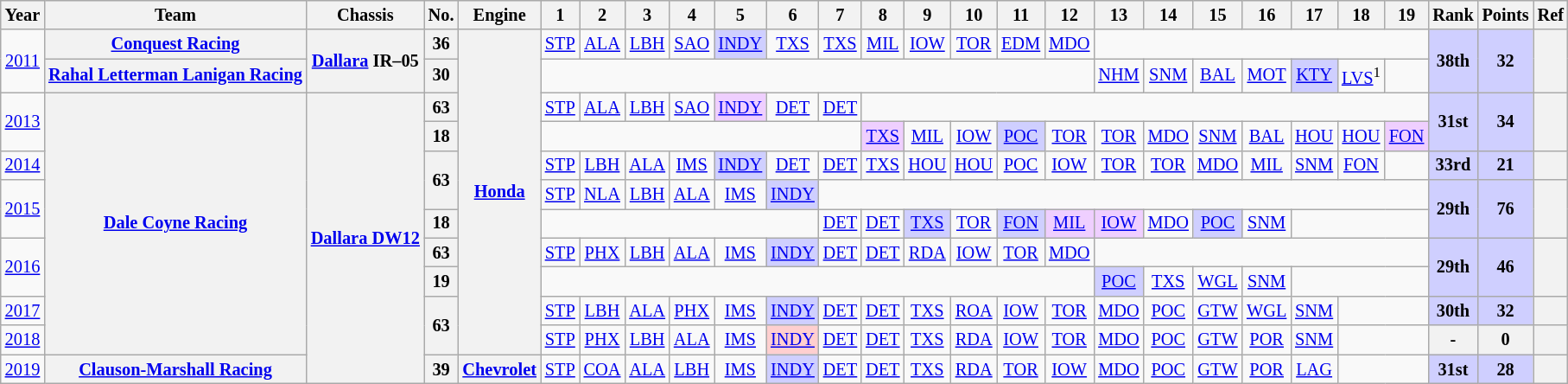<table class="wikitable" style="text-align:center; font-size:85%">
<tr>
<th>Year</th>
<th>Team</th>
<th>Chassis</th>
<th>No.</th>
<th>Engine</th>
<th>1</th>
<th>2</th>
<th>3</th>
<th>4</th>
<th>5</th>
<th>6</th>
<th>7</th>
<th>8</th>
<th>9</th>
<th>10</th>
<th>11</th>
<th>12</th>
<th>13</th>
<th>14</th>
<th>15</th>
<th>16</th>
<th>17</th>
<th>18</th>
<th>19</th>
<th>Rank</th>
<th>Points</th>
<th>Ref</th>
</tr>
<tr>
<td rowspan=2><a href='#'>2011</a></td>
<th nowrap><a href='#'>Conquest Racing</a></th>
<th rowspan=2 nowrap><a href='#'>Dallara</a> IR–05</th>
<th>36</th>
<th rowspan=11><a href='#'>Honda</a></th>
<td><a href='#'>STP</a></td>
<td><a href='#'>ALA</a></td>
<td><a href='#'>LBH</a></td>
<td><a href='#'>SAO</a></td>
<td style="background:#CFCFFF;"><a href='#'>INDY</a><br></td>
<td><a href='#'>TXS</a></td>
<td><a href='#'>TXS</a></td>
<td><a href='#'>MIL</a></td>
<td><a href='#'>IOW</a></td>
<td><a href='#'>TOR</a></td>
<td><a href='#'>EDM</a></td>
<td><a href='#'>MDO</a></td>
<td colspan=7></td>
<th rowspan="2" style="background:#CFCFFF;">38th</th>
<th rowspan="2" style="background:#CFCFFF;">32</th>
<th rowspan="2"></th>
</tr>
<tr>
<th nowrap><a href='#'>Rahal Letterman Lanigan Racing</a></th>
<th>30</th>
<td colspan=12></td>
<td><a href='#'>NHM</a><br></td>
<td><a href='#'>SNM</a></td>
<td><a href='#'>BAL</a></td>
<td><a href='#'>MOT</a></td>
<td style="background:#CFCFFF;"><a href='#'>KTY</a><br></td>
<td><a href='#'>LVS</a><sup>1</sup><br></td>
<td></td>
</tr>
<tr>
<td rowspan=2><a href='#'>2013</a></td>
<th rowspan=9 nowrap><a href='#'>Dale Coyne Racing</a></th>
<th rowspan=10 nowrap><a href='#'>Dallara DW12</a></th>
<th>63</th>
<td><a href='#'>STP</a></td>
<td><a href='#'>ALA</a></td>
<td><a href='#'>LBH</a></td>
<td><a href='#'>SAO</a></td>
<td style="background:#EFCFFF;"><a href='#'>INDY</a><br></td>
<td><a href='#'>DET</a></td>
<td><a href='#'>DET</a></td>
<td colspan=12></td>
<th rowspan=2 style="background:#CFCFFF;">31st</th>
<th rowspan=2 style="background:#CFCFFF;">34</th>
<th rowspan=2></th>
</tr>
<tr>
<th>18</th>
<td colspan=7></td>
<td style="background:#EFCFFF;"><a href='#'>TXS</a><br></td>
<td><a href='#'>MIL</a></td>
<td><a href='#'>IOW</a></td>
<td style="background:#CFCFFF;"><a href='#'>POC</a><br></td>
<td><a href='#'>TOR</a></td>
<td><a href='#'>TOR</a></td>
<td><a href='#'>MDO</a></td>
<td><a href='#'>SNM</a></td>
<td><a href='#'>BAL</a></td>
<td><a href='#'>HOU</a></td>
<td><a href='#'>HOU</a></td>
<td style="background:#EFCFFF;"><a href='#'>FON</a><br></td>
</tr>
<tr>
<td><a href='#'>2014</a></td>
<th rowspan=2>63</th>
<td><a href='#'>STP</a></td>
<td><a href='#'>LBH</a></td>
<td><a href='#'>ALA</a></td>
<td><a href='#'>IMS</a></td>
<td style="background:#CFCFFF;"><a href='#'>INDY</a><br></td>
<td><a href='#'>DET</a></td>
<td><a href='#'>DET</a></td>
<td><a href='#'>TXS</a></td>
<td><a href='#'>HOU</a></td>
<td><a href='#'>HOU</a></td>
<td><a href='#'>POC</a></td>
<td><a href='#'>IOW</a></td>
<td><a href='#'>TOR</a></td>
<td><a href='#'>TOR</a></td>
<td><a href='#'>MDO</a></td>
<td><a href='#'>MIL</a></td>
<td><a href='#'>SNM</a></td>
<td><a href='#'>FON</a></td>
<td></td>
<th style="background:#CFCFFF;">33rd</th>
<th style="background:#CFCFFF;">21</th>
<th></th>
</tr>
<tr>
<td rowspan=2><a href='#'>2015</a></td>
<td><a href='#'>STP</a></td>
<td><a href='#'>NLA</a></td>
<td><a href='#'>LBH</a></td>
<td><a href='#'>ALA</a></td>
<td><a href='#'>IMS</a></td>
<td style="background:#CFCFFF;"><a href='#'>INDY</a><br></td>
<td colspan=13></td>
<th rowspan=2 style="background:#CFCFFF;">29th</th>
<th rowspan=2 style="background:#CFCFFF;">76</th>
<th rowspan=2></th>
</tr>
<tr>
<th>18</th>
<td colspan=6></td>
<td><a href='#'>DET</a></td>
<td><a href='#'>DET</a></td>
<td style="background:#CFCFFF;"><a href='#'>TXS</a><br></td>
<td><a href='#'>TOR</a></td>
<td style="background:#CFCFFF;"><a href='#'>FON</a><br></td>
<td style="background:#EFCFFF;"><a href='#'>MIL</a><br></td>
<td style="background:#EFCFFF;"><a href='#'>IOW</a><br></td>
<td><a href='#'>MDO</a></td>
<td style="background:#CFCFFF;"><a href='#'>POC</a><br></td>
<td><a href='#'>SNM</a></td>
</tr>
<tr>
<td rowspan=2><a href='#'>2016</a></td>
<th>63</th>
<td><a href='#'>STP</a></td>
<td><a href='#'>PHX</a></td>
<td><a href='#'>LBH</a></td>
<td><a href='#'>ALA</a></td>
<td><a href='#'>IMS</a></td>
<td style="background:#CFCFFF;"><a href='#'>INDY</a><br></td>
<td><a href='#'>DET</a></td>
<td><a href='#'>DET</a></td>
<td><a href='#'>RDA</a></td>
<td><a href='#'>IOW</a></td>
<td><a href='#'>TOR</a></td>
<td><a href='#'>MDO</a></td>
<td colspan=7></td>
<th rowspan=2 style="background:#CFCFFF;">29th</th>
<th rowspan=2 style="background:#CFCFFF;">46</th>
<th rowspan=2></th>
</tr>
<tr>
<th>19</th>
<td colspan=12></td>
<td style="background:#CFCFFF;"><a href='#'>POC</a><br></td>
<td><a href='#'>TXS</a></td>
<td><a href='#'>WGL</a></td>
<td><a href='#'>SNM</a></td>
</tr>
<tr>
<td><a href='#'>2017</a></td>
<th rowspan=2>63</th>
<td><a href='#'>STP</a></td>
<td><a href='#'>LBH</a></td>
<td><a href='#'>ALA</a></td>
<td><a href='#'>PHX</a></td>
<td><a href='#'>IMS</a></td>
<td style="background:#CFCFFF;"><a href='#'>INDY</a><br></td>
<td><a href='#'>DET</a></td>
<td><a href='#'>DET</a></td>
<td><a href='#'>TXS</a></td>
<td><a href='#'>ROA</a></td>
<td><a href='#'>IOW</a></td>
<td><a href='#'>TOR</a></td>
<td><a href='#'>MDO</a></td>
<td><a href='#'>POC</a></td>
<td><a href='#'>GTW</a></td>
<td><a href='#'>WGL</a></td>
<td><a href='#'>SNM</a></td>
<td colspan=2></td>
<th style="background:#CFCFFF;">30th</th>
<th style="background:#CFCFFF;">32</th>
<th></th>
</tr>
<tr>
<td><a href='#'>2018</a></td>
<td><a href='#'>STP</a></td>
<td><a href='#'>PHX</a></td>
<td><a href='#'>LBH</a></td>
<td><a href='#'>ALA</a></td>
<td><a href='#'>IMS</a></td>
<td style="background:#FFCFCF;"><a href='#'>INDY</a><br></td>
<td><a href='#'>DET</a></td>
<td><a href='#'>DET</a></td>
<td><a href='#'>TXS</a></td>
<td><a href='#'>RDA</a></td>
<td><a href='#'>IOW</a></td>
<td><a href='#'>TOR</a></td>
<td><a href='#'>MDO</a></td>
<td><a href='#'>POC</a></td>
<td><a href='#'>GTW</a></td>
<td><a href='#'>POR</a></td>
<td><a href='#'>SNM</a></td>
<td colspan=2></td>
<th>-</th>
<th>0</th>
<th></th>
</tr>
<tr>
<td><a href='#'>2019</a></td>
<th nowrap><a href='#'>Clauson-Marshall Racing</a></th>
<th>39</th>
<th><a href='#'>Chevrolet</a></th>
<td><a href='#'>STP</a></td>
<td><a href='#'>COA</a></td>
<td><a href='#'>ALA</a></td>
<td><a href='#'>LBH</a></td>
<td><a href='#'>IMS</a></td>
<td style="background:#CFCFFF;"><a href='#'>INDY</a><br></td>
<td><a href='#'>DET</a></td>
<td><a href='#'>DET</a></td>
<td><a href='#'>TXS</a></td>
<td><a href='#'>RDA</a></td>
<td><a href='#'>TOR</a></td>
<td><a href='#'>IOW</a></td>
<td><a href='#'>MDO</a></td>
<td><a href='#'>POC</a></td>
<td><a href='#'>GTW</a></td>
<td><a href='#'>POR</a></td>
<td><a href='#'>LAG</a></td>
<td colspan=2></td>
<th style="background:#CFCFFF;">31st</th>
<th style="background:#CFCFFF;">28</th>
<th></th>
</tr>
</table>
